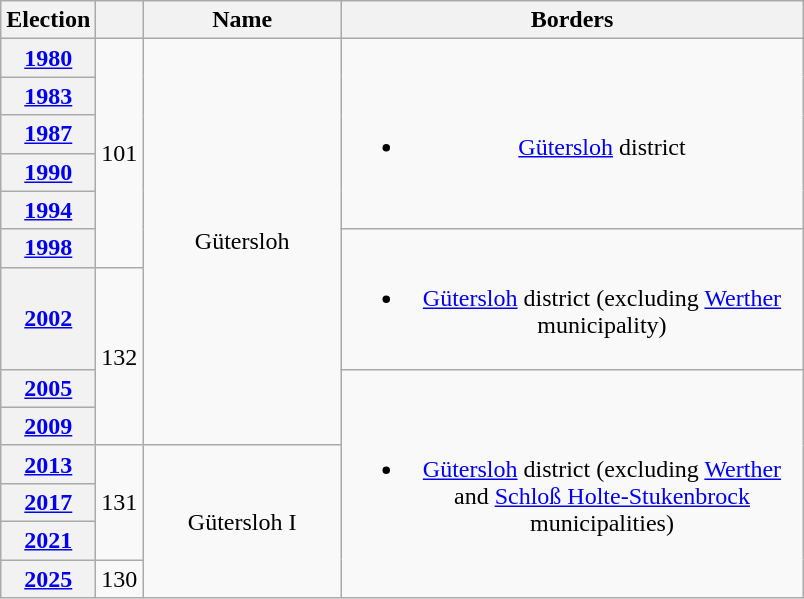<table class=wikitable style="text-align:center">
<tr>
<th>Election</th>
<th></th>
<th width=125px>Name</th>
<th width=300px>Borders</th>
</tr>
<tr>
<th><a href='#'>1980</a></th>
<td rowspan=6>101</td>
<td rowspan=9>Gütersloh</td>
<td rowspan=5><br><ul><li><a href='#'>Gütersloh</a> district</li></ul></td>
</tr>
<tr>
<th><a href='#'>1983</a></th>
</tr>
<tr>
<th><a href='#'>1987</a></th>
</tr>
<tr>
<th><a href='#'>1990</a></th>
</tr>
<tr>
<th><a href='#'>1994</a></th>
</tr>
<tr>
<th><a href='#'>1998</a></th>
<td rowspan=2><br><ul><li><a href='#'>Gütersloh</a> district (excluding <a href='#'>Werther</a> municipality)</li></ul></td>
</tr>
<tr>
<th><a href='#'>2002</a></th>
<td rowspan=3>132</td>
</tr>
<tr>
<th><a href='#'>2005</a></th>
<td rowspan=6><br><ul><li><a href='#'>Gütersloh</a> district (excluding <a href='#'>Werther</a> and <a href='#'>Schloß Holte-Stukenbrock</a> municipalities)</li></ul></td>
</tr>
<tr>
<th><a href='#'>2009</a></th>
</tr>
<tr>
<th><a href='#'>2013</a></th>
<td rowspan=3>131</td>
<td rowspan=4>Gütersloh I</td>
</tr>
<tr>
<th><a href='#'>2017</a></th>
</tr>
<tr>
<th><a href='#'>2021</a></th>
</tr>
<tr>
<th><a href='#'>2025</a></th>
<td>130</td>
</tr>
</table>
